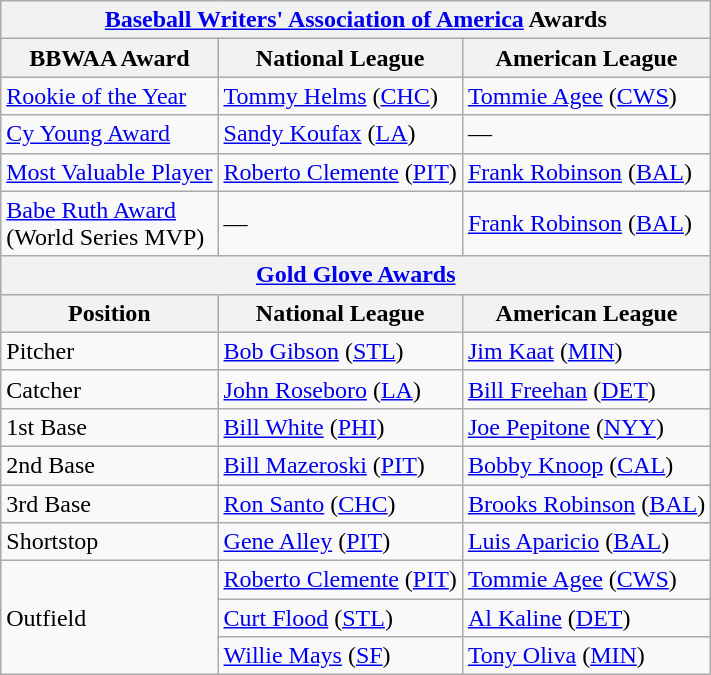<table class="wikitable">
<tr>
<th colspan="3"><a href='#'>Baseball Writers' Association of America</a> Awards</th>
</tr>
<tr>
<th>BBWAA Award</th>
<th>National League</th>
<th>American League</th>
</tr>
<tr>
<td><a href='#'>Rookie of the Year</a></td>
<td><a href='#'>Tommy Helms</a> (<a href='#'>CHC</a>)</td>
<td><a href='#'>Tommie Agee</a> (<a href='#'>CWS</a>)</td>
</tr>
<tr>
<td><a href='#'>Cy Young Award</a></td>
<td><a href='#'>Sandy Koufax</a> (<a href='#'>LA</a>)</td>
<td>—</td>
</tr>
<tr>
<td><a href='#'>Most Valuable Player</a></td>
<td><a href='#'>Roberto Clemente</a> (<a href='#'>PIT</a>)</td>
<td><a href='#'>Frank Robinson</a> (<a href='#'>BAL</a>)</td>
</tr>
<tr>
<td><a href='#'>Babe Ruth Award</a><br>(World Series MVP)</td>
<td>—</td>
<td><a href='#'>Frank Robinson</a> (<a href='#'>BAL</a>)</td>
</tr>
<tr>
<th colspan="3"><a href='#'>Gold Glove Awards</a></th>
</tr>
<tr>
<th>Position</th>
<th>National League</th>
<th>American League</th>
</tr>
<tr>
<td>Pitcher</td>
<td><a href='#'>Bob Gibson</a> (<a href='#'>STL</a>)</td>
<td><a href='#'>Jim Kaat</a> (<a href='#'>MIN</a>)</td>
</tr>
<tr>
<td>Catcher</td>
<td><a href='#'>John Roseboro</a> (<a href='#'>LA</a>)</td>
<td><a href='#'>Bill Freehan</a> (<a href='#'>DET</a>)</td>
</tr>
<tr>
<td>1st Base</td>
<td><a href='#'>Bill White</a> (<a href='#'>PHI</a>)</td>
<td><a href='#'>Joe Pepitone</a> (<a href='#'>NYY</a>)</td>
</tr>
<tr>
<td>2nd Base</td>
<td><a href='#'>Bill Mazeroski</a> (<a href='#'>PIT</a>)</td>
<td><a href='#'>Bobby Knoop</a> (<a href='#'>CAL</a>)</td>
</tr>
<tr>
<td>3rd Base</td>
<td><a href='#'>Ron Santo</a> (<a href='#'>CHC</a>)</td>
<td><a href='#'>Brooks Robinson</a> (<a href='#'>BAL</a>)</td>
</tr>
<tr>
<td>Shortstop</td>
<td><a href='#'>Gene Alley</a> (<a href='#'>PIT</a>)</td>
<td><a href='#'>Luis Aparicio</a> (<a href='#'>BAL</a>)</td>
</tr>
<tr>
<td rowspan="3">Outfield</td>
<td><a href='#'>Roberto Clemente</a> (<a href='#'>PIT</a>)</td>
<td><a href='#'>Tommie Agee</a> (<a href='#'>CWS</a>)</td>
</tr>
<tr>
<td><a href='#'>Curt Flood</a> (<a href='#'>STL</a>)</td>
<td><a href='#'>Al Kaline</a> (<a href='#'>DET</a>)</td>
</tr>
<tr>
<td><a href='#'>Willie Mays</a> (<a href='#'>SF</a>)</td>
<td><a href='#'>Tony Oliva</a> (<a href='#'>MIN</a>)</td>
</tr>
</table>
